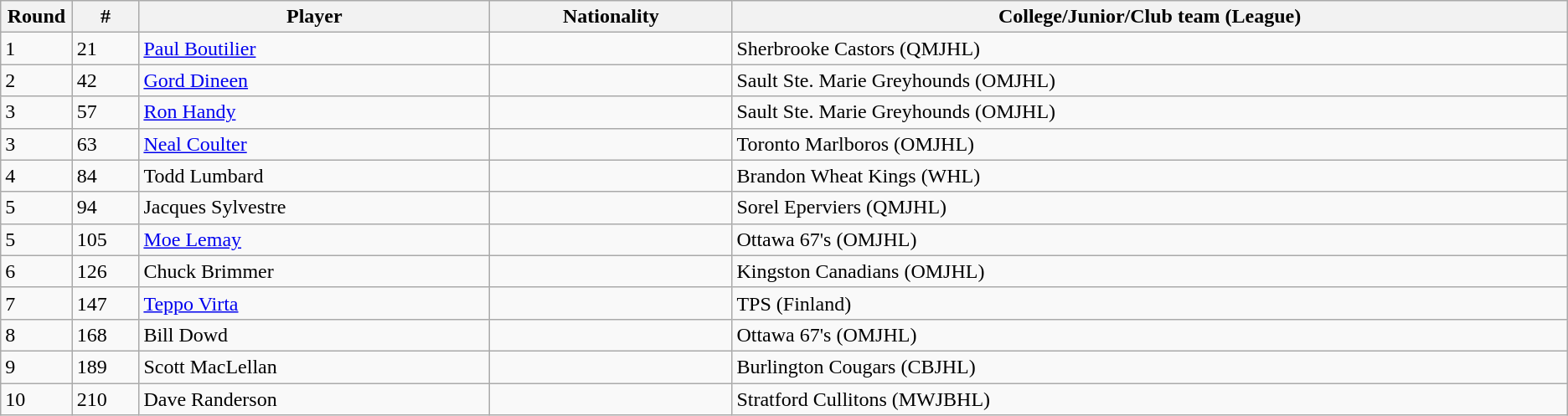<table class="wikitable">
<tr align="center">
<th bgcolor="#DDDDFF" width="4.0%">Round</th>
<th bgcolor="#DDDDFF" width="4.0%">#</th>
<th bgcolor="#DDDDFF" width="21.0%">Player</th>
<th bgcolor="#DDDDFF" width="14.5%">Nationality</th>
<th bgcolor="#DDDDFF" width="50.0%">College/Junior/Club team (League)</th>
</tr>
<tr>
<td>1</td>
<td>21</td>
<td><a href='#'>Paul Boutilier</a></td>
<td></td>
<td>Sherbrooke Castors (QMJHL)</td>
</tr>
<tr>
<td>2</td>
<td>42</td>
<td><a href='#'>Gord Dineen</a></td>
<td></td>
<td>Sault Ste. Marie Greyhounds (OMJHL)</td>
</tr>
<tr>
<td>3</td>
<td>57</td>
<td><a href='#'>Ron Handy</a></td>
<td></td>
<td>Sault Ste. Marie Greyhounds (OMJHL)</td>
</tr>
<tr>
<td>3</td>
<td>63</td>
<td><a href='#'>Neal Coulter</a></td>
<td></td>
<td>Toronto Marlboros (OMJHL)</td>
</tr>
<tr>
<td>4</td>
<td>84</td>
<td>Todd Lumbard</td>
<td></td>
<td>Brandon Wheat Kings (WHL)</td>
</tr>
<tr>
<td>5</td>
<td>94</td>
<td>Jacques Sylvestre</td>
<td></td>
<td>Sorel Eperviers (QMJHL)</td>
</tr>
<tr>
<td>5</td>
<td>105</td>
<td><a href='#'>Moe Lemay</a></td>
<td></td>
<td>Ottawa 67's (OMJHL)</td>
</tr>
<tr>
<td>6</td>
<td>126</td>
<td>Chuck Brimmer</td>
<td></td>
<td>Kingston Canadians (OMJHL)</td>
</tr>
<tr>
<td>7</td>
<td>147</td>
<td><a href='#'>Teppo Virta</a></td>
<td></td>
<td>TPS (Finland)</td>
</tr>
<tr>
<td>8</td>
<td>168</td>
<td>Bill Dowd</td>
<td></td>
<td>Ottawa 67's (OMJHL)</td>
</tr>
<tr>
<td>9</td>
<td>189</td>
<td>Scott MacLellan</td>
<td></td>
<td>Burlington Cougars (CBJHL)</td>
</tr>
<tr>
<td>10</td>
<td>210</td>
<td>Dave Randerson</td>
<td></td>
<td>Stratford Cullitons (MWJBHL)</td>
</tr>
</table>
